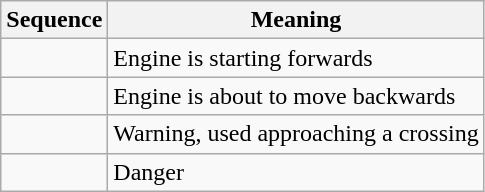<table class="wikitable">
<tr>
<th>Sequence</th>
<th>Meaning</th>
</tr>
<tr>
<td></td>
<td>Engine is starting forwards</td>
</tr>
<tr>
<td></td>
<td>Engine is about to move backwards</td>
</tr>
<tr>
<td></td>
<td>Warning, used approaching a crossing</td>
</tr>
<tr>
<td></td>
<td>Danger</td>
</tr>
</table>
